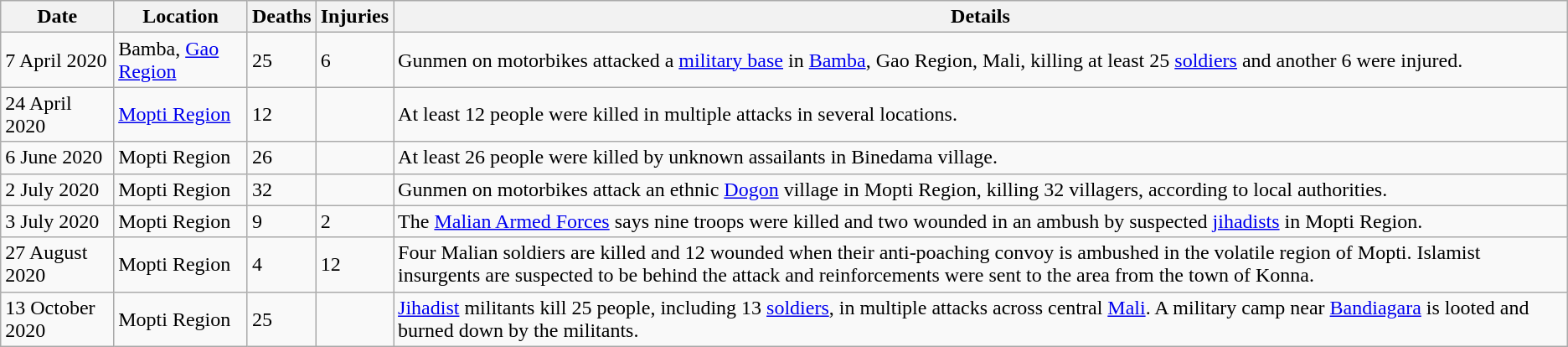<table class="wikitable sortable">
<tr>
<th>Date</th>
<th>Location</th>
<th>Deaths</th>
<th>Injuries</th>
<th>Details</th>
</tr>
<tr>
<td>7 April 2020</td>
<td>Bamba, <a href='#'>Gao Region</a></td>
<td>25</td>
<td>6</td>
<td>Gunmen on motorbikes attacked a <a href='#'>military base</a> in <a href='#'>Bamba</a>, Gao Region, Mali, killing at least 25 <a href='#'>soldiers</a> and another 6 were injured.</td>
</tr>
<tr>
<td>24 April 2020</td>
<td><a href='#'>Mopti Region</a></td>
<td>12</td>
<td></td>
<td>At least 12 people were killed in multiple attacks in several locations.</td>
</tr>
<tr>
<td>6 June 2020</td>
<td>Mopti Region</td>
<td>26</td>
<td></td>
<td>At least 26 people were killed by unknown assailants in Binedama village.</td>
</tr>
<tr>
<td>2 July 2020</td>
<td>Mopti Region</td>
<td>32</td>
<td></td>
<td>Gunmen on motorbikes attack an ethnic <a href='#'>Dogon</a> village in Mopti Region, killing 32 villagers, according to local authorities. </td>
</tr>
<tr>
<td>3 July 2020</td>
<td>Mopti Region</td>
<td>9</td>
<td>2</td>
<td>The <a href='#'>Malian Armed Forces</a> says nine troops were killed and two wounded in an ambush by suspected <a href='#'>jihadists</a> in Mopti Region. </td>
</tr>
<tr>
<td>27 August 2020</td>
<td>Mopti Region</td>
<td>4</td>
<td>12</td>
<td>Four Malian soldiers are killed and 12 wounded when their anti-poaching convoy is ambushed in the volatile region of Mopti. Islamist insurgents are suspected to be behind the attack and reinforcements were sent to the area from the town of Konna.</td>
</tr>
<tr>
<td>13 October 2020</td>
<td>Mopti Region</td>
<td>25</td>
<td></td>
<td><a href='#'>Jihadist</a> militants kill 25 people, including 13 <a href='#'>soldiers</a>, in multiple attacks across central <a href='#'>Mali</a>. A military camp near <a href='#'>Bandiagara</a> is looted and burned down by the militants.</td>
</tr>
</table>
